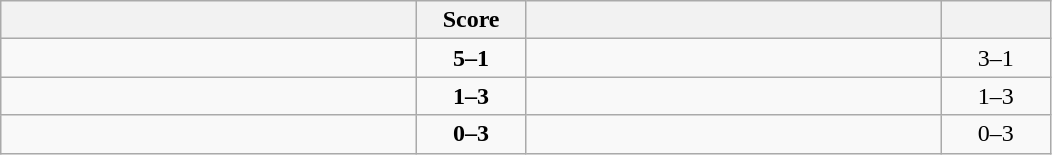<table class="wikitable" style="text-align: center; ">
<tr>
<th align="right" width="270"></th>
<th width="65">Score</th>
<th align="left" width="270"></th>
<th width="65"></th>
</tr>
<tr>
<td align="left"><strong></strong></td>
<td><strong>5–1</strong></td>
<td align="left"></td>
<td>3–1 <strong></strong></td>
</tr>
<tr>
<td align="left"></td>
<td><strong>1–3</strong></td>
<td align="left"><strong></strong></td>
<td>1–3 <strong></strong></td>
</tr>
<tr>
<td align="left"></td>
<td><strong>0–3</strong></td>
<td align="left"><strong></strong></td>
<td>0–3 <strong></strong></td>
</tr>
</table>
